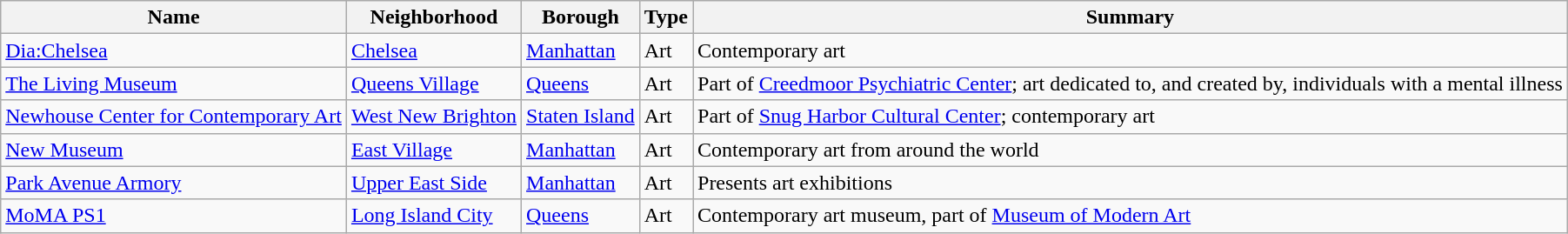<table class="wikitable sortable">
<tr>
<th>Name</th>
<th>Neighborhood</th>
<th>Borough</th>
<th>Type</th>
<th>Summary</th>
</tr>
<tr>
<td><a href='#'>Dia:Chelsea</a></td>
<td><a href='#'>Chelsea</a></td>
<td><a href='#'>Manhattan</a></td>
<td>Art</td>
<td>Contemporary art</td>
</tr>
<tr>
<td><a href='#'>The Living Museum</a></td>
<td><a href='#'>Queens Village</a></td>
<td><a href='#'>Queens</a></td>
<td>Art</td>
<td>Part of <a href='#'>Creedmoor Psychiatric Center</a>;  art dedicated to, and created by, individuals with a mental illness</td>
</tr>
<tr>
<td><a href='#'>Newhouse Center for Contemporary Art</a></td>
<td><a href='#'>West New Brighton</a></td>
<td><a href='#'>Staten Island</a></td>
<td>Art</td>
<td>Part of <a href='#'>Snug Harbor Cultural Center</a>; contemporary art</td>
</tr>
<tr>
<td><a href='#'>New Museum</a></td>
<td><a href='#'>East Village</a></td>
<td><a href='#'>Manhattan</a></td>
<td>Art</td>
<td>Contemporary art from around the world</td>
</tr>
<tr>
<td><a href='#'>Park Avenue Armory</a></td>
<td><a href='#'>Upper East Side</a></td>
<td><a href='#'>Manhattan</a></td>
<td>Art</td>
<td>Presents art exhibitions</td>
</tr>
<tr>
<td><a href='#'>MoMA PS1</a></td>
<td><a href='#'>Long Island City</a></td>
<td><a href='#'>Queens</a></td>
<td>Art</td>
<td>Contemporary art museum, part of <a href='#'>Museum of Modern Art</a></td>
</tr>
</table>
